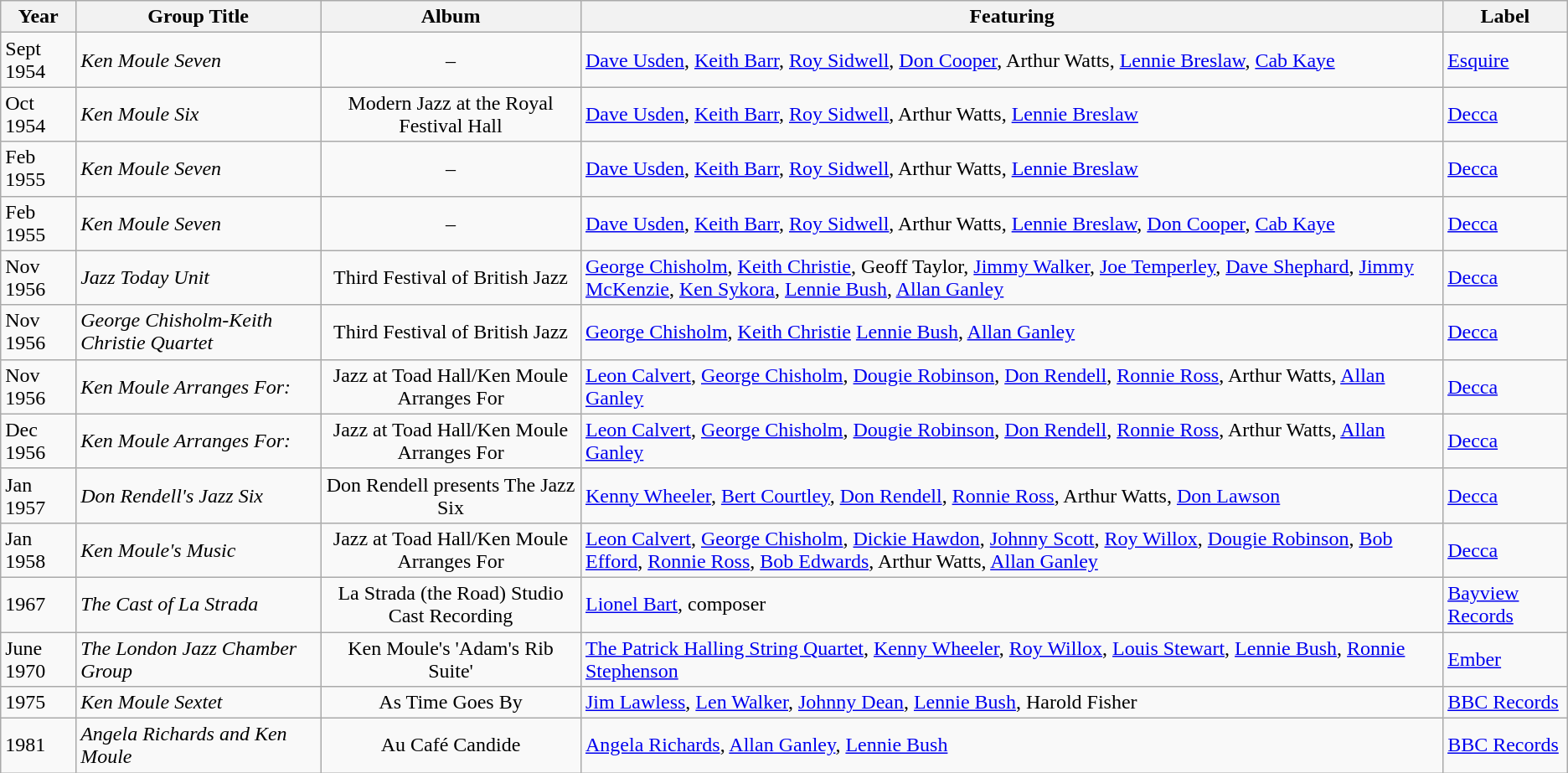<table class="wikitable">
<tr>
<th>Year</th>
<th>Group Title</th>
<th>Album</th>
<th>Featuring</th>
<th>Label</th>
</tr>
<tr>
<td>Sept 1954</td>
<td><em>Ken Moule Seven</em></td>
<td align="center">–</td>
<td><a href='#'>Dave Usden</a>, <a href='#'>Keith Barr</a>, <a href='#'>Roy Sidwell</a>, <a href='#'>Don Cooper</a>, Arthur Watts, <a href='#'>Lennie Breslaw</a>, <a href='#'>Cab Kaye</a></td>
<td><a href='#'>Esquire</a></td>
</tr>
<tr>
<td>Oct 1954</td>
<td><em>Ken Moule Six</em></td>
<td align="center">Modern Jazz at the Royal Festival Hall</td>
<td><a href='#'>Dave Usden</a>, <a href='#'>Keith Barr</a>, <a href='#'>Roy Sidwell</a>, Arthur Watts, <a href='#'>Lennie Breslaw</a></td>
<td><a href='#'>Decca</a></td>
</tr>
<tr>
<td>Feb 1955</td>
<td><em>Ken Moule Seven</em></td>
<td align="center">–</td>
<td><a href='#'>Dave Usden</a>, <a href='#'>Keith Barr</a>, <a href='#'>Roy Sidwell</a>, Arthur Watts, <a href='#'>Lennie Breslaw</a></td>
<td><a href='#'>Decca</a></td>
</tr>
<tr>
<td>Feb 1955</td>
<td><em>Ken Moule Seven</em></td>
<td align="center">–</td>
<td><a href='#'>Dave Usden</a>, <a href='#'>Keith Barr</a>, <a href='#'>Roy Sidwell</a>, Arthur Watts, <a href='#'>Lennie Breslaw</a>, <a href='#'>Don Cooper</a>, <a href='#'>Cab Kaye</a></td>
<td><a href='#'>Decca</a></td>
</tr>
<tr>
<td>Nov 1956</td>
<td><em>Jazz Today Unit</em></td>
<td align="center">Third Festival of British Jazz</td>
<td><a href='#'>George Chisholm</a>, <a href='#'>Keith Christie</a>, Geoff Taylor, <a href='#'>Jimmy Walker</a>, <a href='#'>Joe Temperley</a>, <a href='#'>Dave Shephard</a>, <a href='#'>Jimmy McKenzie</a>, <a href='#'>Ken Sykora</a>, <a href='#'>Lennie Bush</a>, <a href='#'>Allan Ganley</a></td>
<td><a href='#'>Decca</a></td>
</tr>
<tr>
<td>Nov 1956</td>
<td><em>George Chisholm-Keith Christie Quartet</em></td>
<td align="center">Third Festival of British Jazz</td>
<td><a href='#'>George Chisholm</a>, <a href='#'>Keith Christie</a> <a href='#'>Lennie Bush</a>, <a href='#'>Allan Ganley</a></td>
<td><a href='#'>Decca</a></td>
</tr>
<tr>
<td>Nov 1956</td>
<td><em>Ken Moule Arranges For:</em></td>
<td align="center">Jazz at Toad Hall/Ken Moule Arranges For</td>
<td><a href='#'>Leon Calvert</a>, <a href='#'>George Chisholm</a>, <a href='#'>Dougie Robinson</a>, <a href='#'>Don Rendell</a>, <a href='#'>Ronnie Ross</a>, Arthur Watts, <a href='#'>Allan Ganley</a></td>
<td><a href='#'>Decca</a></td>
</tr>
<tr>
<td>Dec 1956</td>
<td><em>Ken Moule Arranges For:</em></td>
<td align="center">Jazz at Toad Hall/Ken Moule Arranges For</td>
<td><a href='#'>Leon Calvert</a>, <a href='#'>George Chisholm</a>, <a href='#'>Dougie Robinson</a>, <a href='#'>Don Rendell</a>, <a href='#'>Ronnie Ross</a>, Arthur Watts, <a href='#'>Allan Ganley</a></td>
<td><a href='#'>Decca</a></td>
</tr>
<tr>
<td>Jan 1957</td>
<td><em>Don Rendell's Jazz Six</em></td>
<td align="center">Don Rendell presents The Jazz Six</td>
<td><a href='#'>Kenny Wheeler</a>, <a href='#'>Bert Courtley</a>, <a href='#'>Don Rendell</a>, <a href='#'>Ronnie Ross</a>, Arthur Watts, <a href='#'>Don Lawson</a></td>
<td><a href='#'>Decca</a></td>
</tr>
<tr>
<td>Jan 1958</td>
<td><em>Ken Moule's Music</em></td>
<td align="center">Jazz at Toad Hall/Ken Moule Arranges For</td>
<td><a href='#'>Leon Calvert</a>, <a href='#'>George Chisholm</a>, <a href='#'>Dickie Hawdon</a>, <a href='#'>Johnny Scott</a>, <a href='#'>Roy Willox</a>, <a href='#'>Dougie Robinson</a>, <a href='#'>Bob Efford</a>, <a href='#'>Ronnie Ross</a>, <a href='#'>Bob Edwards</a>, Arthur Watts, <a href='#'>Allan Ganley</a></td>
<td><a href='#'>Decca</a></td>
</tr>
<tr>
<td>1967</td>
<td><em>The Cast of La Strada</em></td>
<td align="center">La Strada (the Road) Studio Cast Recording</td>
<td><a href='#'>Lionel Bart</a>, composer</td>
<td><a href='#'>Bayview Records</a></td>
</tr>
<tr>
<td>June 1970</td>
<td><em>The London Jazz Chamber Group</em></td>
<td align="center">Ken Moule's 'Adam's Rib Suite'</td>
<td><a href='#'>The Patrick Halling String Quartet</a>, <a href='#'>Kenny Wheeler</a>, <a href='#'>Roy Willox</a>, <a href='#'>Louis Stewart</a>, <a href='#'>Lennie Bush</a>, <a href='#'>Ronnie Stephenson</a></td>
<td><a href='#'>Ember</a></td>
</tr>
<tr>
<td>1975</td>
<td><em>Ken Moule Sextet</em></td>
<td align="center">As Time Goes By</td>
<td><a href='#'>Jim Lawless</a>, <a href='#'>Len Walker</a>, <a href='#'>Johnny Dean</a>, <a href='#'>Lennie Bush</a>, Harold Fisher</td>
<td><a href='#'>BBC Records</a></td>
</tr>
<tr>
<td>1981</td>
<td><em>Angela Richards and Ken Moule</em></td>
<td align="center">Au Café Candide</td>
<td><a href='#'>Angela Richards</a>, <a href='#'>Allan Ganley</a>, <a href='#'>Lennie Bush</a></td>
<td><a href='#'>BBC Records</a></td>
</tr>
</table>
